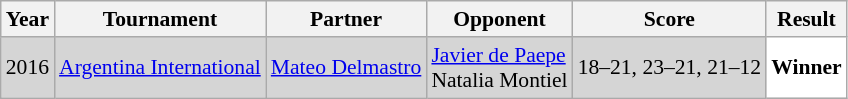<table class="sortable wikitable" style="font-size: 90%;">
<tr>
<th>Year</th>
<th>Tournament</th>
<th>Partner</th>
<th>Opponent</th>
<th>Score</th>
<th>Result</th>
</tr>
<tr style="background:#D5D5D5">
<td align="center">2016</td>
<td align="left"><a href='#'>Argentina International</a></td>
<td align="left"> <a href='#'>Mateo Delmastro</a></td>
<td align="left"> <a href='#'>Javier de Paepe</a> <br>  Natalia Montiel</td>
<td align="left">18–21, 23–21, 21–12</td>
<td style="text-align:left; background:white"> <strong>Winner</strong></td>
</tr>
</table>
